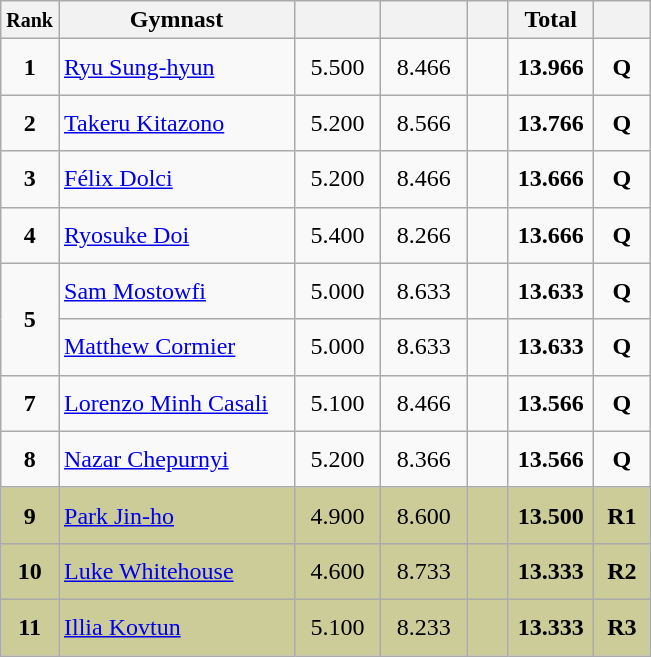<table style="text-align:center;" class="wikitable sortable">
<tr>
<th scope="col" style="width:15px;"><small>Rank</small></th>
<th scope="col" style="width:150px;">Gymnast</th>
<th scope="col" style="width:50px;"><small></small></th>
<th scope="col" style="width:50px;"><small></small></th>
<th scope="col" style="width:20px;"><small></small></th>
<th scope="col" style="width:50px;">Total</th>
<th scope="col" style="width:30px;"><small></small></th>
</tr>
<tr>
<td scope="row" style="text-align:center"><strong>1</strong></td>
<td style="height:30px; text-align:left;"> <a href='#'>Ryu Sung-hyun</a></td>
<td>5.500</td>
<td>8.466</td>
<td></td>
<td><strong>13.966</strong></td>
<td><strong>Q</strong></td>
</tr>
<tr>
<td scope="row" style="text-align:center"><strong>2</strong></td>
<td style="height:30px; text-align:left;"> <a href='#'>Takeru Kitazono</a></td>
<td>5.200</td>
<td>8.566</td>
<td></td>
<td><strong>13.766</strong></td>
<td><strong>Q</strong></td>
</tr>
<tr>
<td scope="row" style="text-align:center"><strong>3</strong></td>
<td style="height:30px; text-align:left;"> <a href='#'>Félix Dolci</a></td>
<td>5.200</td>
<td>8.466</td>
<td></td>
<td><strong>13.666</strong></td>
<td><strong>Q</strong></td>
</tr>
<tr>
<td scope="row" style="text-align:center"><strong>4</strong></td>
<td style="height:30px; text-align:left;"> <a href='#'>Ryosuke Doi</a></td>
<td>5.400</td>
<td>8.266</td>
<td></td>
<td><strong>13.666</strong></td>
<td><strong>Q</strong></td>
</tr>
<tr>
<td rowspan=2 scope="row" style="text-align:center"><strong>5</strong></td>
<td style="height:30px; text-align:left;"> <a href='#'>Sam Mostowfi</a></td>
<td>5.000</td>
<td>8.633</td>
<td></td>
<td><strong>13.633</strong></td>
<td><strong>Q</strong></td>
</tr>
<tr>
<td style="height:30px; text-align:left;"> <a href='#'>Matthew Cormier</a></td>
<td>5.000</td>
<td>8.633</td>
<td></td>
<td><strong>13.633</strong></td>
<td><strong>Q</strong></td>
</tr>
<tr>
<td scope="row" style="text-align:center"><strong>7</strong></td>
<td style="height:30px; text-align:left;"> <a href='#'>Lorenzo Minh Casali</a></td>
<td>5.100</td>
<td>8.466</td>
<td></td>
<td><strong>13.566</strong></td>
<td><strong>Q</strong></td>
</tr>
<tr>
<td scope="row" style="text-align:center"><strong>8</strong></td>
<td style="height:30px; text-align:left;"> <a href='#'>Nazar Chepurnyi</a></td>
<td>5.200</td>
<td>8.366</td>
<td></td>
<td><strong>13.566</strong></td>
<td><strong>Q</strong></td>
</tr>
<tr style="background:#cccc99;">
<td scope="row" style="text-align:center"><strong>9</strong></td>
<td style="height:30px; text-align:left;"> <a href='#'>Park Jin-ho</a></td>
<td>4.900</td>
<td>8.600</td>
<td></td>
<td><strong>13.500</strong></td>
<td><strong>R1</strong></td>
</tr>
<tr style="background:#cccc99;">
<td scope="row" style="text-align:center"><strong>10</strong></td>
<td style="height:30px; text-align:left;"> <a href='#'>Luke Whitehouse</a></td>
<td>4.600</td>
<td>8.733</td>
<td></td>
<td><strong>13.333</strong></td>
<td><strong>R2</strong></td>
</tr>
<tr style="background:#cccc99;">
<td scope="row" style="text-align:center"><strong>11</strong></td>
<td style="height:30px; text-align:left;"> <a href='#'>Illia Kovtun</a></td>
<td>5.100</td>
<td>8.233</td>
<td></td>
<td><strong>13.333</strong></td>
<td><strong>R3</strong></td>
</tr>
</table>
